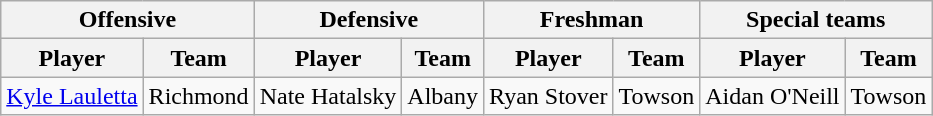<table class="wikitable" border="1">
<tr>
<th colspan="2">Offensive</th>
<th colspan="2">Defensive</th>
<th colspan="2">Freshman</th>
<th colspan="2">Special teams</th>
</tr>
<tr>
<th>Player</th>
<th>Team</th>
<th>Player</th>
<th>Team</th>
<th>Player</th>
<th>Team</th>
<th>Player</th>
<th>Team</th>
</tr>
<tr>
<td><a href='#'>Kyle Lauletta</a></td>
<td>Richmond</td>
<td>Nate Hatalsky</td>
<td>Albany</td>
<td>Ryan Stover</td>
<td>Towson</td>
<td>Aidan O'Neill</td>
<td>Towson</td>
</tr>
</table>
